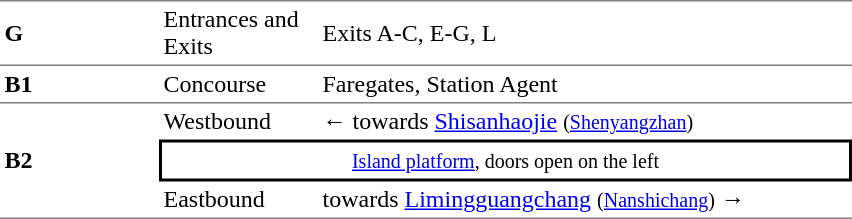<table cellspacing=0 cellpadding=3>
<tr>
<td style="border-top:solid 1px gray;border-bottom:solid 1px gray;" width=100><strong>G</strong></td>
<td style="border-top:solid 1px gray;border-bottom:solid 1px gray;" width=100>Entrances and Exits</td>
<td style="border-top:solid 1px gray;border-bottom:solid 1px gray;" width=350>Exits A-C, E-G, L</td>
</tr>
<tr>
<td style="border-bottom:solid 1px gray;"><strong>B1</strong></td>
<td style="border-bottom:solid 1px gray;">Concourse</td>
<td style="border-bottom:solid 1px gray;">Faregates, Station Agent</td>
</tr>
<tr>
<td style="border-bottom:solid 1px gray;" rowspan=3><strong>B2</strong></td>
<td>Westbound</td>
<td>←  towards <a href='#'>Shisanhaojie</a> <small>(<a href='#'>Shenyangzhan</a>)</small></td>
</tr>
<tr>
<td style="border-right:solid 2px black;border-left:solid 2px black;border-top:solid 2px black;border-bottom:solid 2px black;text-align:center;" colspan=2><small><a href='#'>Island platform</a>, doors open on the left</small></td>
</tr>
<tr>
<td style="border-bottom:solid 1px gray;">Eastbound</td>
<td style="border-bottom:solid 1px gray;">  towards <a href='#'>Limingguangchang</a> <small>(<a href='#'>Nanshichang</a>)</small> →</td>
</tr>
</table>
